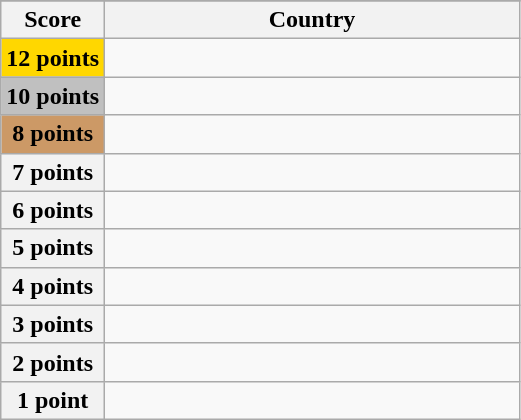<table class="wikitable">
<tr>
</tr>
<tr>
<th scope="col" width="20%">Score</th>
<th scope="col">Country</th>
</tr>
<tr>
<th scope="row" style="background:gold">12 points</th>
<td></td>
</tr>
<tr>
<th scope="row" style="background:silver">10 points</th>
<td></td>
</tr>
<tr>
<th scope="row" style="background:#CC9966">8 points</th>
<td></td>
</tr>
<tr>
<th scope="row">7 points</th>
<td></td>
</tr>
<tr>
<th scope="row">6 points</th>
<td></td>
</tr>
<tr>
<th scope="row">5 points</th>
<td></td>
</tr>
<tr>
<th scope="row">4 points</th>
<td></td>
</tr>
<tr>
<th scope="row">3 points</th>
<td></td>
</tr>
<tr>
<th scope="row">2 points</th>
<td></td>
</tr>
<tr>
<th scope="row">1 point</th>
<td></td>
</tr>
</table>
